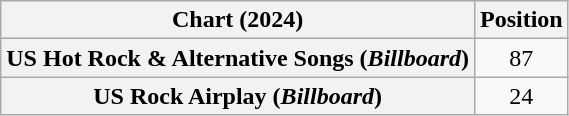<table class="wikitable sortable plainrowheaders" style="text-align: center">
<tr>
<th scope="col">Chart (2024)</th>
<th scope="col">Position</th>
</tr>
<tr>
<th scope="row">US Hot Rock & Alternative Songs (<em>Billboard</em>)</th>
<td>87</td>
</tr>
<tr>
<th scope="row">US Rock Airplay (<em>Billboard</em>)</th>
<td>24</td>
</tr>
</table>
